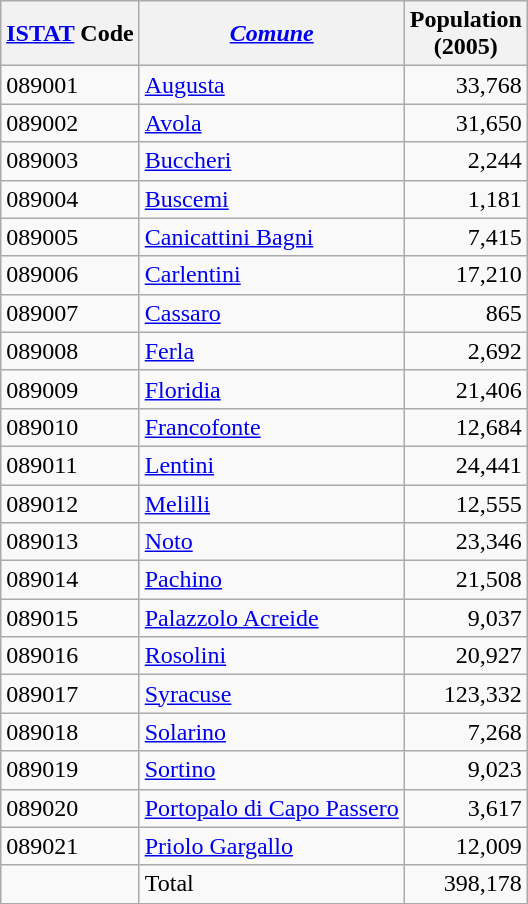<table class="wikitable sortable">
<tr>
<th><a href='#'>ISTAT</a> Code</th>
<th><em><a href='#'>Comune</a></em></th>
<th>Population <br>(2005)</th>
</tr>
<tr>
<td>089001</td>
<td><a href='#'>Augusta</a></td>
<td align="right">33,768</td>
</tr>
<tr>
<td>089002</td>
<td><a href='#'>Avola</a></td>
<td align="right">31,650</td>
</tr>
<tr>
<td>089003</td>
<td><a href='#'>Buccheri</a></td>
<td align="right">2,244</td>
</tr>
<tr>
<td>089004</td>
<td><a href='#'>Buscemi</a></td>
<td align="right">1,181</td>
</tr>
<tr>
<td>089005</td>
<td><a href='#'>Canicattini Bagni</a></td>
<td align="right">7,415</td>
</tr>
<tr>
<td>089006</td>
<td><a href='#'>Carlentini</a></td>
<td align="right">17,210</td>
</tr>
<tr>
<td>089007</td>
<td><a href='#'>Cassaro</a></td>
<td align="right">865</td>
</tr>
<tr>
<td>089008</td>
<td><a href='#'>Ferla</a></td>
<td align="right">2,692</td>
</tr>
<tr>
<td>089009</td>
<td><a href='#'>Floridia</a></td>
<td align="right">21,406</td>
</tr>
<tr>
<td>089010</td>
<td><a href='#'>Francofonte</a></td>
<td align="right">12,684</td>
</tr>
<tr>
<td>089011</td>
<td><a href='#'>Lentini</a></td>
<td align="right">24,441</td>
</tr>
<tr>
<td>089012</td>
<td><a href='#'>Melilli</a></td>
<td align="right">12,555</td>
</tr>
<tr>
<td>089013</td>
<td><a href='#'>Noto</a></td>
<td align="right">23,346</td>
</tr>
<tr>
<td>089014</td>
<td><a href='#'>Pachino</a></td>
<td align="right">21,508</td>
</tr>
<tr>
<td>089015</td>
<td><a href='#'>Palazzolo Acreide</a></td>
<td align="right">9,037</td>
</tr>
<tr>
<td>089016</td>
<td><a href='#'>Rosolini</a></td>
<td align="right">20,927</td>
</tr>
<tr>
<td>089017</td>
<td><a href='#'>Syracuse</a></td>
<td align="right">123,332</td>
</tr>
<tr>
<td>089018</td>
<td><a href='#'>Solarino</a></td>
<td align="right">7,268</td>
</tr>
<tr>
<td>089019</td>
<td><a href='#'>Sortino</a></td>
<td align="right">9,023</td>
</tr>
<tr>
<td>089020</td>
<td><a href='#'>Portopalo di Capo Passero</a></td>
<td align="right">3,617</td>
</tr>
<tr>
<td>089021</td>
<td><a href='#'>Priolo Gargallo</a></td>
<td align="right">12,009</td>
</tr>
<tr>
<td></td>
<td>Total</td>
<td align="right">398,178</td>
</tr>
<tr>
</tr>
</table>
